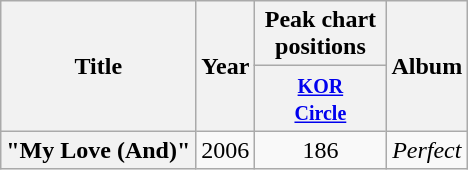<table class="wikitable plainrowheaders" style="text-align:center;">
<tr>
<th rowspan="2">Title</th>
<th rowspan="2">Year</th>
<th colspan="1" style="width:5em;">Peak chart positions</th>
<th rowspan="2">Album</th>
</tr>
<tr>
<th><small><a href='#'>KOR<br>Circle</a></small><br></th>
</tr>
<tr>
<th scope="row">"My Love (And)"</th>
<td>2006</td>
<td>186</td>
<td><em>Perfect</em></td>
</tr>
</table>
